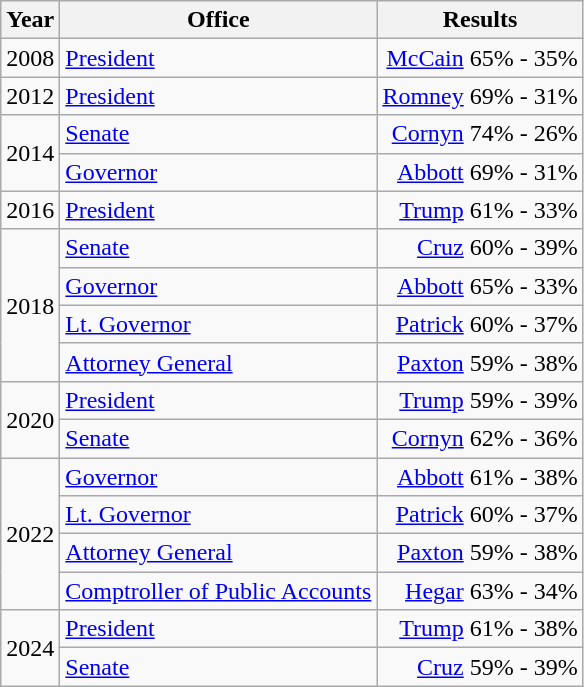<table class=wikitable>
<tr>
<th>Year</th>
<th>Office</th>
<th>Results</th>
</tr>
<tr>
<td>2008</td>
<td><a href='#'>President</a></td>
<td align="right" ><a href='#'>McCain</a> 65% - 35%</td>
</tr>
<tr>
<td>2012</td>
<td><a href='#'>President</a></td>
<td align="right" ><a href='#'>Romney</a> 69% - 31%</td>
</tr>
<tr>
<td rowspan=2>2014</td>
<td><a href='#'>Senate</a></td>
<td align="right" ><a href='#'>Cornyn</a> 74% - 26%</td>
</tr>
<tr>
<td><a href='#'>Governor</a></td>
<td align="right" ><a href='#'>Abbott</a> 69% - 31%</td>
</tr>
<tr>
<td>2016</td>
<td><a href='#'>President</a></td>
<td align="right" ><a href='#'>Trump</a> 61% - 33%</td>
</tr>
<tr>
<td rowspan=4>2018</td>
<td><a href='#'>Senate</a></td>
<td align="right" ><a href='#'>Cruz</a> 60% - 39%</td>
</tr>
<tr>
<td><a href='#'>Governor</a></td>
<td align="right" ><a href='#'>Abbott</a> 65% - 33%</td>
</tr>
<tr>
<td><a href='#'>Lt. Governor</a></td>
<td align="right" ><a href='#'>Patrick</a> 60% - 37%</td>
</tr>
<tr>
<td><a href='#'>Attorney General</a></td>
<td align="right" ><a href='#'>Paxton</a> 59% - 38%</td>
</tr>
<tr>
<td rowspan=2>2020</td>
<td><a href='#'>President</a></td>
<td align="right" ><a href='#'>Trump</a> 59% - 39%</td>
</tr>
<tr>
<td><a href='#'>Senate</a></td>
<td align="right" ><a href='#'>Cornyn</a> 62% - 36%</td>
</tr>
<tr>
<td rowspan=4>2022</td>
<td><a href='#'>Governor</a></td>
<td align="right" ><a href='#'>Abbott</a> 61% - 38%</td>
</tr>
<tr>
<td><a href='#'>Lt. Governor</a></td>
<td align="right" ><a href='#'>Patrick</a> 60% - 37%</td>
</tr>
<tr>
<td><a href='#'>Attorney General</a></td>
<td align="right" ><a href='#'>Paxton</a> 59% - 38%</td>
</tr>
<tr>
<td><a href='#'>Comptroller of Public Accounts</a></td>
<td align="right" ><a href='#'>Hegar</a> 63% - 34%</td>
</tr>
<tr>
<td rowspan=2>2024</td>
<td><a href='#'>President</a></td>
<td align="right" ><a href='#'>Trump</a> 61% - 38%</td>
</tr>
<tr>
<td><a href='#'>Senate</a></td>
<td align="right" ><a href='#'>Cruz</a> 59% - 39%</td>
</tr>
</table>
